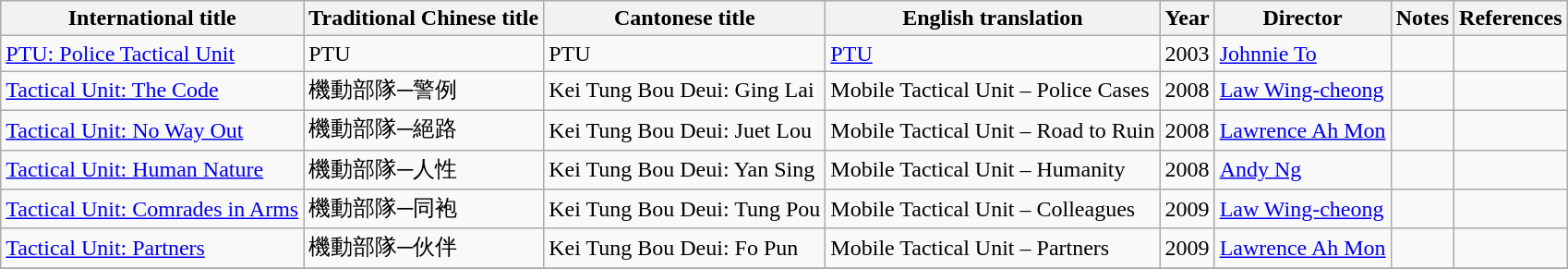<table class=wikitable>
<tr>
<th>International title</th>
<th>Traditional Chinese title</th>
<th>Cantonese title</th>
<th>English translation</th>
<th>Year</th>
<th>Director</th>
<th>Notes</th>
<th>References</th>
</tr>
<tr>
<td><a href='#'>PTU: Police Tactical Unit</a></td>
<td>PTU</td>
<td>PTU</td>
<td><a href='#'>PTU</a></td>
<td>2003</td>
<td><a href='#'>Johnnie To</a></td>
<td><br></td>
<td></td>
</tr>
<tr>
<td><a href='#'>Tactical Unit: The Code</a> </td>
<td>機動部隊─警例</td>
<td>Kei Tung Bou Deui: Ging Lai</td>
<td>Mobile Tactical Unit – Police Cases</td>
<td>2008</td>
<td><a href='#'>Law Wing-cheong</a></td>
<td><br></td>
<td></td>
</tr>
<tr>
<td><a href='#'>Tactical Unit: No Way Out</a> </td>
<td>機動部隊─絕路</td>
<td>Kei Tung Bou Deui: Juet Lou</td>
<td>Mobile Tactical Unit – Road to Ruin</td>
<td>2008</td>
<td><a href='#'>Lawrence Ah Mon</a></td>
<td></td>
<td></td>
</tr>
<tr>
<td><a href='#'>Tactical Unit: Human Nature</a> </td>
<td>機動部隊─人性</td>
<td>Kei Tung Bou Deui: Yan Sing</td>
<td>Mobile Tactical Unit – Humanity</td>
<td>2008</td>
<td><a href='#'>Andy Ng</a></td>
<td></td>
<td></td>
</tr>
<tr>
<td><a href='#'>Tactical Unit: Comrades in Arms</a></td>
<td>機動部隊─同袍</td>
<td>Kei Tung Bou Deui: Tung Pou</td>
<td>Mobile Tactical Unit – Colleagues</td>
<td>2009</td>
<td><a href='#'>Law Wing-cheong</a></td>
<td><br></td>
<td></td>
</tr>
<tr>
<td><a href='#'>Tactical Unit: Partners</a> </td>
<td>機動部隊─伙伴</td>
<td>Kei Tung Bou Deui: Fo Pun</td>
<td>Mobile Tactical Unit – Partners</td>
<td>2009</td>
<td><a href='#'>Lawrence Ah Mon</a></td>
<td></td>
<td></td>
</tr>
<tr>
</tr>
</table>
